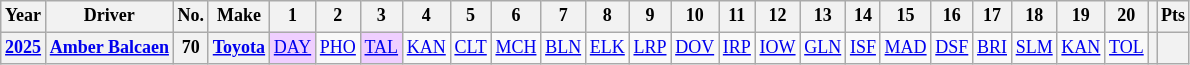<table class="wikitable" style="text-align:center; font-size:75%">
<tr>
<th>Year</th>
<th>Driver</th>
<th>No.</th>
<th>Make</th>
<th>1</th>
<th>2</th>
<th>3</th>
<th>4</th>
<th>5</th>
<th>6</th>
<th>7</th>
<th>8</th>
<th>9</th>
<th>10</th>
<th>11</th>
<th>12</th>
<th>13</th>
<th>14</th>
<th>15</th>
<th>16</th>
<th>17</th>
<th>18</th>
<th>19</th>
<th>20</th>
<th></th>
<th>Pts</th>
</tr>
<tr>
<th><a href='#'>2025</a></th>
<th rowspan="2"><a href='#'>Amber Balcaen</a></th>
<th rowspan="2">70</th>
<th rowspan="2"><a href='#'>Toyota</a></th>
<td style="background:#EFCFFF;"><a href='#'>DAY</a><br></td>
<td><a href='#'>PHO</a></td>
<td style="background:#EFCFFF;"><a href='#'>TAL</a><br></td>
<td><a href='#'>KAN</a></td>
<td><a href='#'>CLT</a></td>
<td><a href='#'>MCH</a></td>
<td><a href='#'>BLN</a></td>
<td><a href='#'>ELK</a></td>
<td><a href='#'>LRP</a></td>
<td><a href='#'>DOV</a></td>
<td><a href='#'>IRP</a></td>
<td><a href='#'>IOW</a></td>
<td><a href='#'>GLN</a></td>
<td><a href='#'>ISF</a></td>
<td><a href='#'>MAD</a></td>
<td><a href='#'>DSF</a></td>
<td><a href='#'>BRI</a></td>
<td><a href='#'>SLM</a></td>
<td><a href='#'>KAN</a></td>
<td><a href='#'>TOL</a></td>
<th></th>
<th></th>
</tr>
</table>
